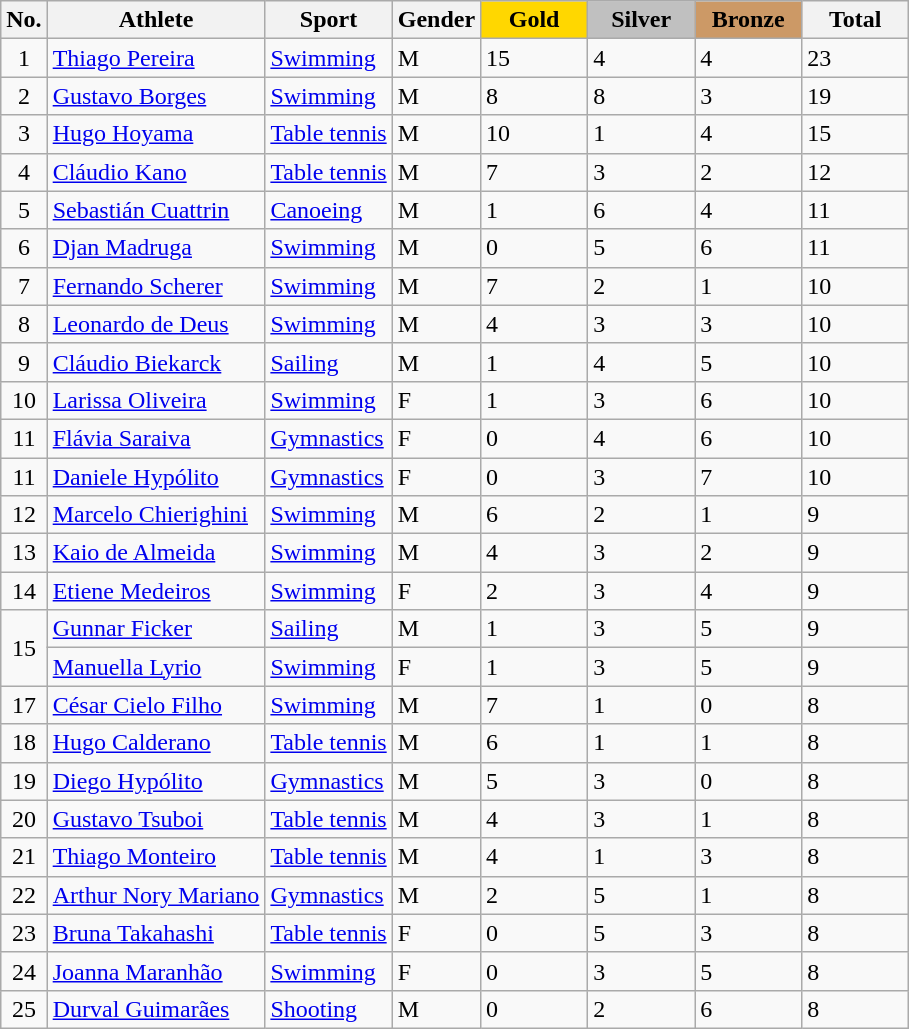<table class="wikitable sortable">
<tr>
<th>No.</th>
<th>Athlete</th>
<th>Sport</th>
<th>Gender</th>
<th style="background-color:gold; width:4.0em; font-weight:bold;">Gold</th>
<th style="background-color:silver; width:4.0em; font-weight:bold;">Silver</th>
<th style="background-color:#cc9966; width:4.0em; font-weight:bold;">Bronze</th>
<th style="width:4.0em;">Total</th>
</tr>
<tr>
<td align=center>1</td>
<td><a href='#'>Thiago Pereira</a></td>
<td> <a href='#'>Swimming</a></td>
<td>M</td>
<td>15</td>
<td>4</td>
<td>4</td>
<td>23</td>
</tr>
<tr>
<td align=center>2</td>
<td><a href='#'>Gustavo Borges</a></td>
<td> <a href='#'>Swimming</a></td>
<td>M</td>
<td>8</td>
<td>8</td>
<td>3</td>
<td>19</td>
</tr>
<tr>
<td align=center>3</td>
<td><a href='#'>Hugo Hoyama</a></td>
<td> <a href='#'>Table tennis</a></td>
<td>M</td>
<td>10</td>
<td>1</td>
<td>4</td>
<td>15</td>
</tr>
<tr>
<td align=center>4</td>
<td><a href='#'>Cláudio Kano</a></td>
<td> <a href='#'>Table tennis</a></td>
<td>M</td>
<td>7</td>
<td>3</td>
<td>2</td>
<td>12</td>
</tr>
<tr>
<td align=center>5</td>
<td><a href='#'>Sebastián Cuattrin</a></td>
<td> <a href='#'>Canoeing</a></td>
<td>M</td>
<td>1</td>
<td>6</td>
<td>4</td>
<td>11</td>
</tr>
<tr>
<td align=center>6</td>
<td><a href='#'>Djan Madruga</a></td>
<td> <a href='#'>Swimming</a></td>
<td>M</td>
<td>0</td>
<td>5</td>
<td>6</td>
<td>11</td>
</tr>
<tr>
<td align=center>7</td>
<td><a href='#'>Fernando Scherer</a></td>
<td> <a href='#'>Swimming</a></td>
<td>M</td>
<td>7</td>
<td>2</td>
<td>1</td>
<td>10</td>
</tr>
<tr>
<td align=center>8</td>
<td><a href='#'>Leonardo de Deus</a></td>
<td> <a href='#'>Swimming</a></td>
<td>M</td>
<td>4</td>
<td>3</td>
<td>3</td>
<td>10</td>
</tr>
<tr>
<td align=center>9</td>
<td><a href='#'>Cláudio Biekarck</a></td>
<td> <a href='#'>Sailing</a></td>
<td>M</td>
<td>1</td>
<td>4</td>
<td>5</td>
<td>10</td>
</tr>
<tr>
<td align=center>10</td>
<td><a href='#'>Larissa Oliveira</a></td>
<td> <a href='#'>Swimming</a></td>
<td>F</td>
<td>1</td>
<td>3</td>
<td>6</td>
<td>10</td>
</tr>
<tr>
<td align=center>11</td>
<td><a href='#'>Flávia Saraiva</a></td>
<td> <a href='#'>Gymnastics</a></td>
<td>F</td>
<td>0</td>
<td>4</td>
<td>6</td>
<td>10</td>
</tr>
<tr>
<td align=center>11</td>
<td><a href='#'>Daniele Hypólito</a></td>
<td> <a href='#'>Gymnastics</a></td>
<td>F</td>
<td>0</td>
<td>3</td>
<td>7</td>
<td>10</td>
</tr>
<tr>
<td align=center>12</td>
<td><a href='#'>Marcelo Chierighini</a></td>
<td> <a href='#'>Swimming</a></td>
<td>M</td>
<td>6</td>
<td>2</td>
<td>1</td>
<td>9</td>
</tr>
<tr>
<td align=center>13</td>
<td><a href='#'>Kaio de Almeida</a></td>
<td> <a href='#'>Swimming</a></td>
<td>M</td>
<td>4</td>
<td>3</td>
<td>2</td>
<td>9</td>
</tr>
<tr>
<td align=center>14</td>
<td><a href='#'>Etiene Medeiros</a></td>
<td> <a href='#'>Swimming</a></td>
<td>F</td>
<td>2</td>
<td>3</td>
<td>4</td>
<td>9</td>
</tr>
<tr>
<td align=center rowspan=2>15</td>
<td><a href='#'>Gunnar Ficker</a></td>
<td> <a href='#'>Sailing</a></td>
<td>M</td>
<td>1</td>
<td>3</td>
<td>5</td>
<td>9</td>
</tr>
<tr>
<td><a href='#'>Manuella Lyrio</a></td>
<td> <a href='#'>Swimming</a></td>
<td>F</td>
<td>1</td>
<td>3</td>
<td>5</td>
<td>9</td>
</tr>
<tr>
<td align=center>17</td>
<td><a href='#'>César Cielo Filho</a></td>
<td> <a href='#'>Swimming</a></td>
<td>M</td>
<td>7</td>
<td>1</td>
<td>0</td>
<td>8</td>
</tr>
<tr>
<td align=center>18</td>
<td><a href='#'>Hugo Calderano</a></td>
<td> <a href='#'>Table tennis</a></td>
<td>M</td>
<td>6</td>
<td>1</td>
<td>1</td>
<td>8</td>
</tr>
<tr>
<td align=center>19</td>
<td><a href='#'>Diego Hypólito</a></td>
<td> <a href='#'>Gymnastics</a></td>
<td>M</td>
<td>5</td>
<td>3</td>
<td>0</td>
<td>8</td>
</tr>
<tr>
<td align=center>20</td>
<td><a href='#'>Gustavo Tsuboi</a></td>
<td> <a href='#'>Table tennis</a></td>
<td>M</td>
<td>4</td>
<td>3</td>
<td>1</td>
<td>8</td>
</tr>
<tr>
<td align=center>21</td>
<td><a href='#'>Thiago Monteiro</a></td>
<td> <a href='#'>Table tennis</a></td>
<td>M</td>
<td>4</td>
<td>1</td>
<td>3</td>
<td>8</td>
</tr>
<tr>
<td align=center>22</td>
<td><a href='#'>Arthur Nory Mariano</a></td>
<td> <a href='#'>Gymnastics</a></td>
<td>M</td>
<td>2</td>
<td>5</td>
<td>1</td>
<td>8</td>
</tr>
<tr>
<td align=center>23</td>
<td><a href='#'>Bruna Takahashi</a></td>
<td> <a href='#'>Table tennis</a></td>
<td>F</td>
<td>0</td>
<td>5</td>
<td>3</td>
<td>8</td>
</tr>
<tr>
<td align=center>24</td>
<td><a href='#'>Joanna Maranhão</a></td>
<td> <a href='#'>Swimming</a></td>
<td>F</td>
<td>0</td>
<td>3</td>
<td>5</td>
<td>8</td>
</tr>
<tr>
<td align=center>25</td>
<td><a href='#'>Durval Guimarães</a></td>
<td> <a href='#'>Shooting</a></td>
<td>M</td>
<td>0</td>
<td>2</td>
<td>6</td>
<td>8</td>
</tr>
</table>
